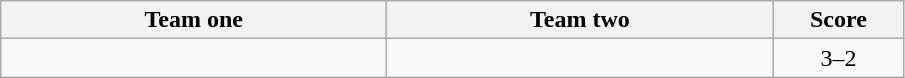<table class="wikitable" style="text-align: center">
<tr>
<th width=250>Team one</th>
<th width=250>Team two</th>
<th width=80>Score</th>
</tr>
<tr>
<td></td>
<td></td>
<td>3–2</td>
</tr>
</table>
